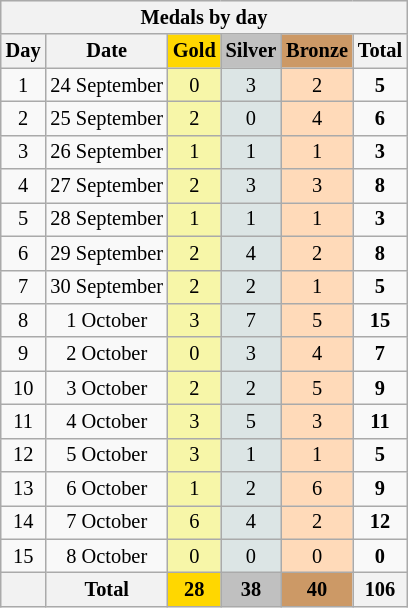<table class="wikitable sortable collapsible" style="font-size:85%; text-align:center;">
<tr style="background:#efefef;">
<th colspan=6>Medals by day</th>
</tr>
<tr>
<th>Day</th>
<th>Date</th>
<th style="background-color:gold;">Gold</th>
<th style="background-color:silver;">Silver</th>
<th style="background-color:#c96;">Bronze</th>
<th>Total</th>
</tr>
<tr>
<td>1</td>
<td>24 September</td>
<td style="background:#F7F6A8">0</td>
<td style="background:#DCE5E5">3</td>
<td style="background:#FFDAB9">2</td>
<td><strong>5</strong></td>
</tr>
<tr>
<td>2</td>
<td>25 September</td>
<td style="background:#F7F6A8">2</td>
<td style="background:#DCE5E5">0</td>
<td style="background:#FFDAB9">4</td>
<td><strong>6</strong></td>
</tr>
<tr>
<td>3</td>
<td>26 September</td>
<td style="background:#F7F6A8">1</td>
<td style="background:#DCE5E5">1</td>
<td style="background:#FFDAB9">1</td>
<td><strong>3</strong></td>
</tr>
<tr>
<td>4</td>
<td>27 September</td>
<td style="background:#F7F6A8">2</td>
<td style="background:#DCE5E5">3</td>
<td style="background:#FFDAB9">3</td>
<td><strong>8</strong></td>
</tr>
<tr>
<td>5</td>
<td>28 September</td>
<td style="background:#F7F6A8">1</td>
<td style="background:#DCE5E5">1</td>
<td style="background:#FFDAB9">1</td>
<td><strong>3</strong></td>
</tr>
<tr>
<td>6</td>
<td>29 September</td>
<td style="background:#F7F6A8">2</td>
<td style="background:#DCE5E5">4</td>
<td style="background:#FFDAB9">2</td>
<td><strong>8</strong></td>
</tr>
<tr>
<td>7</td>
<td>30 September</td>
<td style="background:#F7F6A8">2</td>
<td style="background:#DCE5E5">2</td>
<td style="background:#FFDAB9">1</td>
<td><strong>5</strong></td>
</tr>
<tr>
<td>8</td>
<td>1 October</td>
<td style="background:#F7F6A8">3</td>
<td style="background:#DCE5E5">7</td>
<td style="background:#FFDAB9">5</td>
<td><strong>15</strong></td>
</tr>
<tr>
<td>9</td>
<td>2 October</td>
<td style="background:#F7F6A8">0</td>
<td style="background:#DCE5E5">3</td>
<td style="background:#FFDAB9">4</td>
<td><strong>7</strong></td>
</tr>
<tr>
<td>10</td>
<td>3 October</td>
<td style="background:#F7F6A8">2</td>
<td style="background:#DCE5E5">2</td>
<td style="background:#FFDAB9">5</td>
<td><strong>9</strong></td>
</tr>
<tr>
<td>11</td>
<td>4 October</td>
<td style="background:#F7F6A8">3</td>
<td style="background:#DCE5E5">5</td>
<td style="background:#FFDAB9">3</td>
<td><strong>11</strong></td>
</tr>
<tr>
<td>12</td>
<td>5 October</td>
<td style="background:#F7F6A8">3</td>
<td style="background:#DCE5E5">1</td>
<td style="background:#FFDAB9">1</td>
<td><strong>5</strong></td>
</tr>
<tr>
<td>13</td>
<td>6 October</td>
<td style="background:#F7F6A8">1</td>
<td style="background:#DCE5E5">2</td>
<td style="background:#FFDAB9">6</td>
<td><strong>9</strong></td>
</tr>
<tr>
<td>14</td>
<td>7 October</td>
<td style="background:#F7F6A8">6</td>
<td style="background:#DCE5E5">4</td>
<td style="background:#FFDAB9">2</td>
<td><strong>12</strong></td>
</tr>
<tr>
<td>15</td>
<td>8 October</td>
<td style="background:#F7F6A8">0</td>
<td style="background:#DCE5E5">0</td>
<td style="background:#FFDAB9">0</td>
<td><strong>0</strong></td>
</tr>
<tr>
<th></th>
<th>Total</th>
<th style="background:gold;">28</th>
<th style="background:silver;">38</th>
<th style="background:#c96;">40</th>
<th>106</th>
</tr>
</table>
